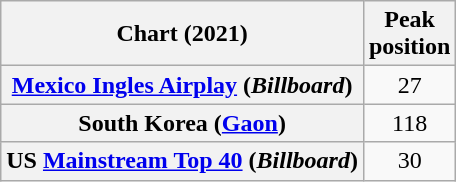<table class="wikitable sortable plainrowheaders" style="text-align:center">
<tr>
<th scope="col">Chart (2021)</th>
<th scope="col">Peak<br>position</th>
</tr>
<tr>
<th scope="row"><a href='#'>Mexico Ingles Airplay</a> (<em>Billboard</em>)</th>
<td>27</td>
</tr>
<tr>
<th scope="row">South Korea (<a href='#'>Gaon</a>)</th>
<td align="center">118</td>
</tr>
<tr>
<th scope="row">US <a href='#'>Mainstream Top 40</a> (<em>Billboard</em>)</th>
<td>30</td>
</tr>
</table>
